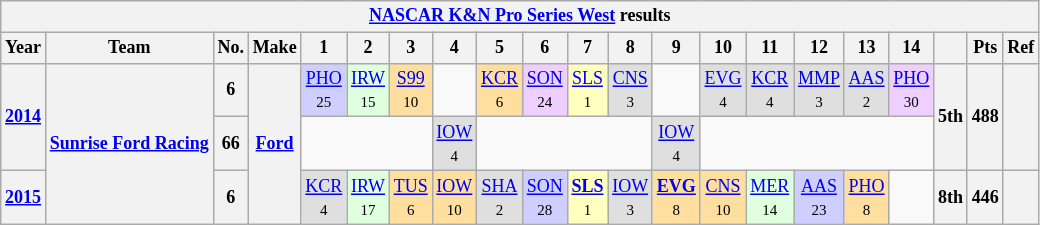<table class="wikitable" style="text-align:center; font-size:75%">
<tr>
<th colspan=23><a href='#'>NASCAR K&N Pro Series West</a> results</th>
</tr>
<tr>
<th>Year</th>
<th>Team</th>
<th>No.</th>
<th>Make</th>
<th>1</th>
<th>2</th>
<th>3</th>
<th>4</th>
<th>5</th>
<th>6</th>
<th>7</th>
<th>8</th>
<th>9</th>
<th>10</th>
<th>11</th>
<th>12</th>
<th>13</th>
<th>14</th>
<th></th>
<th>Pts</th>
<th>Ref</th>
</tr>
<tr>
<th rowspan=2><a href='#'>2014</a></th>
<th rowspan=3><a href='#'>Sunrise Ford Racing</a></th>
<th>6</th>
<th rowspan=3><a href='#'>Ford</a></th>
<td style="background:#CFCFFF;"><a href='#'>PHO</a><br><small>25</small></td>
<td style="background:#DFFFDF;"><a href='#'>IRW</a><br><small>15</small></td>
<td style="background:#FFDF9F;"><a href='#'>S99</a><br><small>10</small></td>
<td></td>
<td style="background:#FFDF9F;"><a href='#'>KCR</a><br><small>6</small></td>
<td style="background:#EFCFFF;"><a href='#'>SON</a><br><small>24</small></td>
<td style="background:#FFFFBF;"><a href='#'>SLS</a><br><small>1</small></td>
<td style="background:#DFDFDF;"><a href='#'>CNS</a><br><small>3</small></td>
<td></td>
<td style="background:#DFDFDF;"><a href='#'>EVG</a><br><small>4</small></td>
<td style="background:#DFDFDF;"><a href='#'>KCR</a><br><small>4</small></td>
<td style="background:#DFDFDF;"><a href='#'>MMP</a><br><small>3</small></td>
<td style="background:#DFDFDF;"><a href='#'>AAS</a><br><small>2</small></td>
<td style="background:#EFCFFF;"><a href='#'>PHO</a><br><small>30</small></td>
<th rowspan=2>5th</th>
<th rowspan=2>488</th>
<th rowspan=2></th>
</tr>
<tr>
<th>66</th>
<td colspan=3></td>
<td style="background:#DFDFDF;"><a href='#'>IOW</a><br><small>4</small></td>
<td colspan=4></td>
<td style="background:#DFDFDF;"><a href='#'>IOW</a><br><small>4</small></td>
<td colspan=5></td>
</tr>
<tr>
<th><a href='#'>2015</a></th>
<th>6</th>
<td style="background:#DFDFDF;"><a href='#'>KCR</a><br><small>4</small></td>
<td style="background:#DFFFDF;"><a href='#'>IRW</a><br><small>17</small></td>
<td style="background:#FFDF9F;"><a href='#'>TUS</a><br><small>6</small></td>
<td style="background:#FFDF9F;"><a href='#'>IOW</a><br><small>10</small></td>
<td style="background:#DFDFDF;"><a href='#'>SHA</a><br><small>2</small></td>
<td style="background:#CFCFFF;"><a href='#'>SON</a><br><small>28</small></td>
<td style="background:#FFFFBF;"><strong><a href='#'>SLS</a></strong><br><small>1</small></td>
<td style="background:#DFDFDF;"><a href='#'>IOW</a><br><small>3</small></td>
<td style="background:#FFDF9F;"><strong><a href='#'>EVG</a></strong><br><small>8</small></td>
<td style="background:#FFDF9F;"><a href='#'>CNS</a><br><small>10</small></td>
<td style="background:#DFFFDF;"><a href='#'>MER</a><br><small>14</small></td>
<td style="background:#CFCFFF;"><a href='#'>AAS</a><br><small>23</small></td>
<td style="background:#FFDF9F;"><a href='#'>PHO</a><br><small>8</small></td>
<td></td>
<th>8th</th>
<th>446</th>
<th></th>
</tr>
</table>
